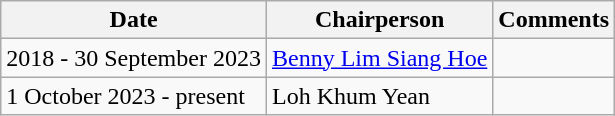<table class="wikitable">
<tr>
<th>Date</th>
<th>Chairperson</th>
<th>Comments</th>
</tr>
<tr>
<td>2018 - 30 September 2023</td>
<td><a href='#'>Benny Lim Siang Hoe</a></td>
<td></td>
</tr>
<tr>
<td>1 October 2023 - present</td>
<td>Loh Khum Yean</td>
<td></td>
</tr>
</table>
